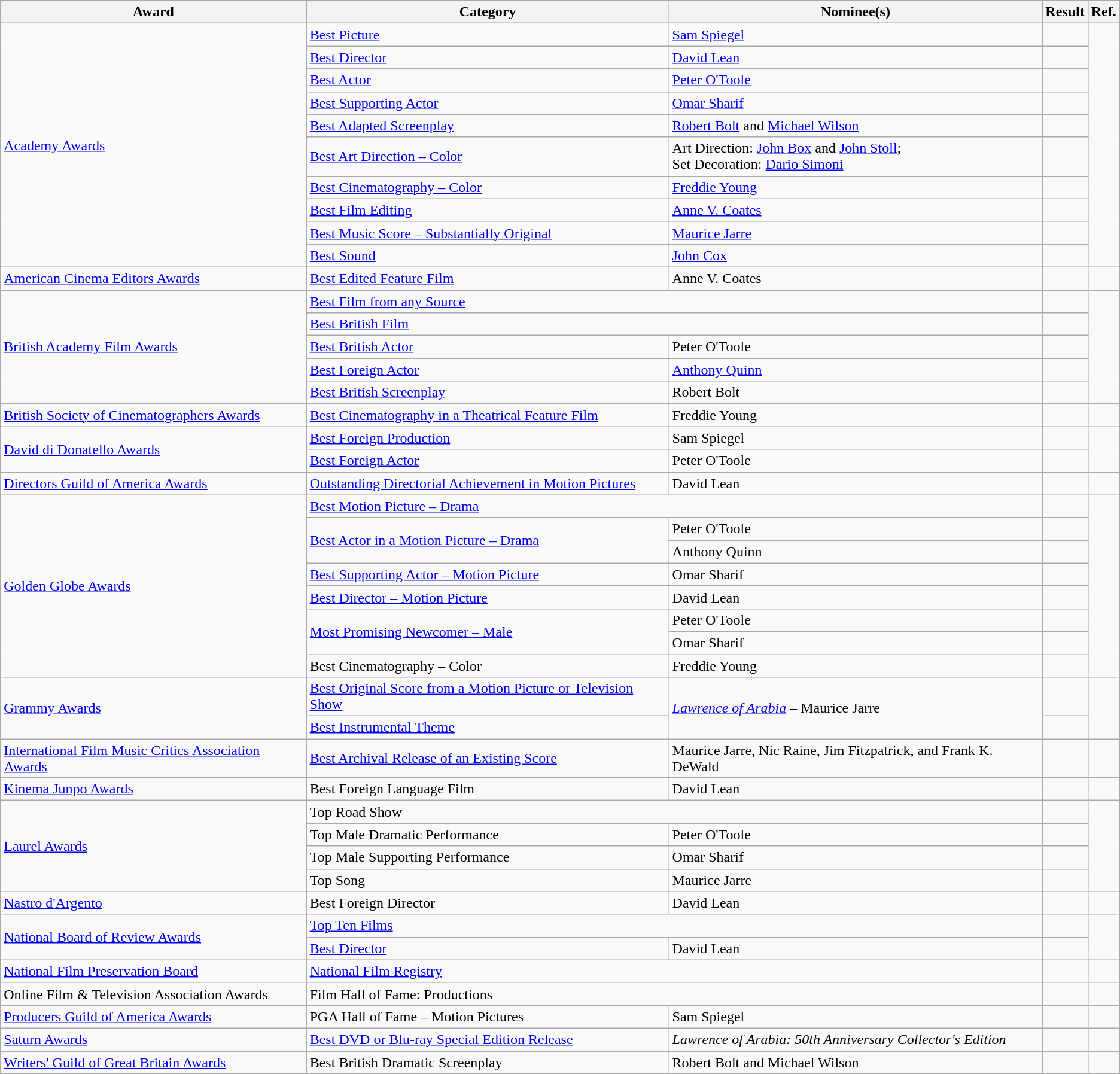<table class="wikitable plainrowheaders">
<tr>
<th>Award</th>
<th>Category</th>
<th>Nominee(s)</th>
<th>Result</th>
<th>Ref.</th>
</tr>
<tr>
<td rowspan="10"><a href='#'>Academy Awards</a></td>
<td><a href='#'>Best Picture</a></td>
<td><a href='#'>Sam Spiegel</a></td>
<td></td>
<td align="center" rowspan="10"></td>
</tr>
<tr>
<td><a href='#'>Best Director</a></td>
<td><a href='#'>David Lean</a></td>
<td></td>
</tr>
<tr>
<td><a href='#'>Best Actor</a></td>
<td><a href='#'>Peter O'Toole</a></td>
<td></td>
</tr>
<tr>
<td><a href='#'>Best Supporting Actor</a></td>
<td><a href='#'>Omar Sharif</a></td>
<td></td>
</tr>
<tr>
<td><a href='#'>Best Adapted Screenplay</a></td>
<td><a href='#'>Robert Bolt</a> and <a href='#'>Michael Wilson</a></td>
<td></td>
</tr>
<tr>
<td><a href='#'>Best Art Direction – Color</a></td>
<td>Art Direction: <a href='#'>John Box</a> and <a href='#'>John Stoll</a>;<br> Set Decoration: <a href='#'>Dario Simoni</a></td>
<td></td>
</tr>
<tr>
<td><a href='#'>Best Cinematography – Color</a></td>
<td><a href='#'>Freddie Young</a></td>
<td></td>
</tr>
<tr>
<td><a href='#'>Best Film Editing</a></td>
<td><a href='#'>Anne V. Coates</a></td>
<td></td>
</tr>
<tr>
<td><a href='#'>Best Music Score – Substantially Original</a></td>
<td><a href='#'>Maurice Jarre</a></td>
<td></td>
</tr>
<tr>
<td><a href='#'>Best Sound</a></td>
<td><a href='#'>John Cox</a></td>
<td></td>
</tr>
<tr>
<td><a href='#'>American Cinema Editors Awards</a></td>
<td><a href='#'>Best Edited Feature Film</a></td>
<td>Anne V. Coates</td>
<td></td>
<td align="center"></td>
</tr>
<tr>
<td rowspan="5"><a href='#'>British Academy Film Awards</a></td>
<td colspan="2"><a href='#'>Best Film from any Source</a></td>
<td></td>
<td align="center" rowspan="5"></td>
</tr>
<tr>
<td colspan="2"><a href='#'>Best British Film</a></td>
<td></td>
</tr>
<tr>
<td><a href='#'>Best British Actor</a></td>
<td>Peter O'Toole</td>
<td></td>
</tr>
<tr>
<td><a href='#'>Best Foreign Actor</a></td>
<td><a href='#'>Anthony Quinn</a></td>
<td></td>
</tr>
<tr>
<td><a href='#'>Best British Screenplay</a></td>
<td>Robert Bolt</td>
<td></td>
</tr>
<tr>
<td><a href='#'>British Society of Cinematographers Awards</a></td>
<td><a href='#'>Best Cinematography in a Theatrical Feature Film</a></td>
<td>Freddie Young</td>
<td></td>
<td align="center"></td>
</tr>
<tr>
<td rowspan="2"><a href='#'>David di Donatello Awards</a></td>
<td><a href='#'>Best Foreign Production</a></td>
<td>Sam Spiegel</td>
<td></td>
<td align="center" rowspan="2"></td>
</tr>
<tr>
<td><a href='#'>Best Foreign Actor</a></td>
<td>Peter O'Toole</td>
<td></td>
</tr>
<tr>
<td><a href='#'>Directors Guild of America Awards</a></td>
<td><a href='#'>Outstanding Directorial Achievement in Motion Pictures</a></td>
<td>David Lean</td>
<td></td>
<td align="center"></td>
</tr>
<tr>
<td rowspan="8"><a href='#'>Golden Globe Awards</a></td>
<td colspan="2"><a href='#'>Best Motion Picture – Drama</a></td>
<td></td>
<td align="center" rowspan="8"></td>
</tr>
<tr>
<td rowspan="2"><a href='#'>Best Actor in a Motion Picture – Drama</a></td>
<td>Peter O'Toole</td>
<td></td>
</tr>
<tr>
<td>Anthony Quinn</td>
<td></td>
</tr>
<tr>
<td><a href='#'>Best Supporting Actor – Motion Picture</a></td>
<td>Omar Sharif</td>
<td></td>
</tr>
<tr>
<td><a href='#'>Best Director – Motion Picture</a></td>
<td>David Lean</td>
<td></td>
</tr>
<tr>
<td rowspan="2"><a href='#'>Most Promising Newcomer – Male</a></td>
<td>Peter O'Toole</td>
<td></td>
</tr>
<tr>
<td>Omar Sharif</td>
<td></td>
</tr>
<tr>
<td>Best Cinematography – Color</td>
<td>Freddie Young</td>
<td></td>
</tr>
<tr>
<td rowspan="2"><a href='#'>Grammy Awards</a></td>
<td><a href='#'>Best Original Score from a Motion Picture or Television Show</a></td>
<td rowspan="2"><em><a href='#'>Lawrence of Arabia</a></em> – Maurice Jarre</td>
<td></td>
<td align="center" rowspan="2"></td>
</tr>
<tr>
<td><a href='#'>Best Instrumental Theme</a></td>
<td></td>
</tr>
<tr>
<td><a href='#'>International Film Music Critics Association Awards</a></td>
<td><a href='#'>Best Archival Release of an Existing Score</a></td>
<td>Maurice Jarre, Nic Raine, Jim Fitzpatrick, and Frank K. DeWald</td>
<td></td>
<td align="center"></td>
</tr>
<tr>
<td><a href='#'>Kinema Junpo Awards</a></td>
<td>Best Foreign Language Film</td>
<td>David Lean</td>
<td></td>
<td align="center"></td>
</tr>
<tr>
<td rowspan="4"><a href='#'>Laurel Awards</a></td>
<td colspan="2">Top Road Show</td>
<td></td>
<td align="center" rowspan="4"></td>
</tr>
<tr>
<td>Top Male Dramatic Performance</td>
<td>Peter O'Toole</td>
<td></td>
</tr>
<tr>
<td>Top Male Supporting Performance</td>
<td>Omar Sharif</td>
<td></td>
</tr>
<tr>
<td>Top Song</td>
<td>Maurice Jarre </td>
<td></td>
</tr>
<tr>
<td><a href='#'>Nastro d'Argento</a></td>
<td>Best Foreign Director</td>
<td>David Lean</td>
<td></td>
<td align="center"></td>
</tr>
<tr>
<td rowspan="2"><a href='#'>National Board of Review Awards</a></td>
<td colspan="2"><a href='#'>Top Ten Films</a></td>
<td></td>
<td align="center" rowspan="2"></td>
</tr>
<tr>
<td><a href='#'>Best Director</a></td>
<td>David Lean</td>
<td></td>
</tr>
<tr>
<td><a href='#'>National Film Preservation Board</a></td>
<td colspan="2"><a href='#'>National Film Registry</a></td>
<td></td>
<td align="center"></td>
</tr>
<tr>
<td>Online Film & Television Association Awards</td>
<td colspan="2">Film Hall of Fame: Productions</td>
<td></td>
<td align="center"></td>
</tr>
<tr>
<td><a href='#'>Producers Guild of America Awards</a></td>
<td>PGA Hall of Fame – Motion Pictures</td>
<td>Sam Spiegel</td>
<td></td>
<td align="center"></td>
</tr>
<tr>
<td><a href='#'>Saturn Awards</a></td>
<td><a href='#'>Best DVD or Blu-ray Special Edition Release</a></td>
<td><em>Lawrence of Arabia: 50th Anniversary Collector's Edition</em></td>
<td></td>
<td align="center"></td>
</tr>
<tr>
<td><a href='#'>Writers' Guild of Great Britain Awards</a></td>
<td>Best British Dramatic Screenplay</td>
<td>Robert Bolt and Michael Wilson</td>
<td></td>
<td align="center"></td>
</tr>
</table>
